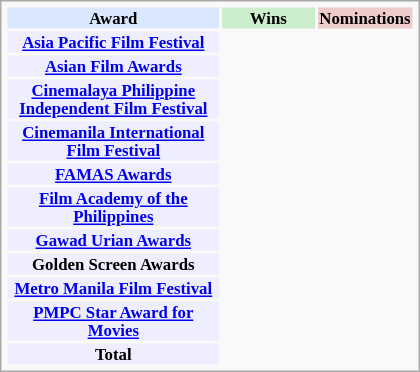<table class="infobox" style="width:25em; text-align:center; font-size:70%;">
<tr>
<th scope="col" style="background-color:#d9e8ff;">Award</th>
<th scope="col" style="background-color:#cceecc; width:60px;">Wins</th>
<th scope="col" style="background-color:#eecccc; width:60px;">Nominations</th>
</tr>
<tr>
<th scope-"row" style="background-color:#eeeeff;"><a href='#'>Asia Pacific Film Festival</a></th>
<td></td>
<td></td>
</tr>
<tr>
<th scope-"row" style="background-color:#eeeeff;"><a href='#'>Asian Film Awards</a></th>
<td></td>
<td></td>
</tr>
<tr>
<th scope-"row" style="background-color:#eeeeff;"><a href='#'>Cinemalaya Philippine Independent Film Festival</a></th>
<td></td>
<td></td>
</tr>
<tr>
<th scope-"row" style="background-color:#eeeeff;"><a href='#'>Cinemanila International Film Festival</a></th>
<td></td>
<td></td>
</tr>
<tr>
<th scope-"row" style="background-color:#eeeeff;"><a href='#'>FAMAS Awards</a></th>
<td></td>
<td></td>
</tr>
<tr>
<th scope-"row" style="background-color:#eeeeff;"><a href='#'>Film Academy of the Philippines</a></th>
<td></td>
<td></td>
</tr>
<tr>
<th scope-"row" style="background-color:#eeeeff;"><a href='#'>Gawad Urian Awards</a></th>
<td></td>
<td></td>
</tr>
<tr>
<th scope-"row" style="background-color:#eeeeff;">Golden Screen Awards</th>
<td></td>
<td></td>
</tr>
<tr>
<th scope-"row" style="background-color:#eeeeff;"><a href='#'>Metro Manila Film Festival</a></th>
<td></td>
<td></td>
</tr>
<tr>
<th scope-"row" style="background-color:#eeeeff;"><a href='#'>PMPC Star Award for Movies</a></th>
<td></td>
<td></td>
</tr>
<tr>
<th scope-"row" style="background-color:#eeeeff;">Total</th>
<td></td>
<td></td>
</tr>
</table>
